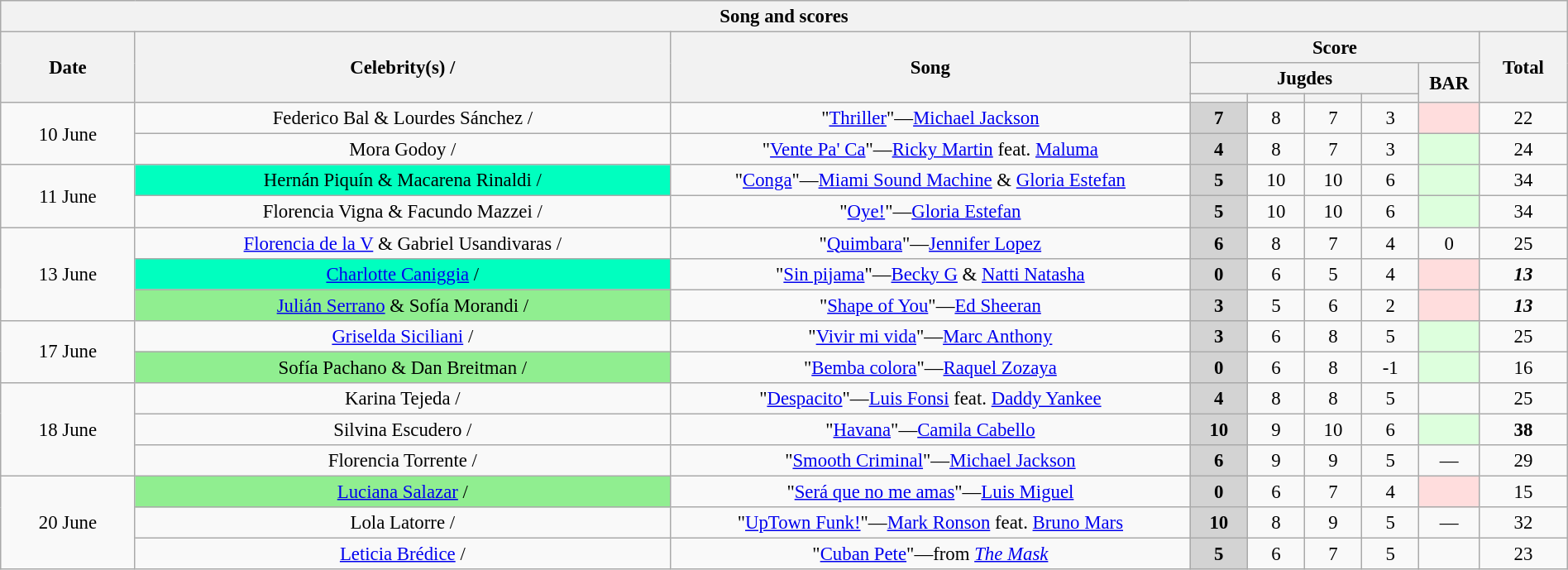<table class="wikitable collapsible collapsed" style="font-size:95%; text-align: center; width: 100%;">
<tr>
<th colspan="11" style="with: 100%;" align=center>Song and scores</th>
</tr>
<tr>
<th rowspan="3" width=80>Date</th>
<th rowspan="3" width=340>Celebrity(s) / </th>
<th rowspan="3" width=330>Song</th>
<th colspan="5">Score</th>
<th rowspan="3" width=50>Total</th>
</tr>
<tr>
<th colspan="4">Jugdes</th>
<th rowspan="2" width=30>BAR<br></th>
</tr>
<tr>
<th width=30></th>
<th width=30></th>
<th width=30></th>
<th width=30></th>
</tr>
<tr>
<td rowspan="2">10 June</td>
<td bgcolor="">Federico Bal & Lourdes Sánchez / </td>
<td>"<a href='#'>Thriller</a>"—<a href='#'>Michael Jackson</a></td>
<td bgcolor="lightgrey"><strong>7</strong></td>
<td>8</td>
<td>7</td>
<td>3</td>
<td bgcolor="#ffdddd"></td>
<td>22</td>
</tr>
<tr>
<td bgcolor="">Mora Godoy / </td>
<td>"<a href='#'>Vente Pa' Ca</a>"—<a href='#'>Ricky Martin</a> feat. <a href='#'>Maluma</a></td>
<td bgcolor="lightgrey"><strong>4</strong></td>
<td>8</td>
<td>7</td>
<td>3</td>
<td bgcolor="#ddffdd"></td>
<td>24</td>
</tr>
<tr>
<td rowspan="2">11 June</td>
<td bgcolor=#00FFBF>Hernán Piquín & Macarena Rinaldi / </td>
<td>"<a href='#'>Conga</a>"—<a href='#'>Miami Sound Machine</a> & <a href='#'>Gloria Estefan</a></td>
<td bgcolor="lightgrey"><strong>5</strong></td>
<td>10</td>
<td>10</td>
<td>6</td>
<td bgcolor="#ddffdd"></td>
<td>34</td>
</tr>
<tr>
<td bgcolor="">Florencia Vigna & Facundo Mazzei / </td>
<td>"<a href='#'>Oye!</a>"—<a href='#'>Gloria Estefan</a></td>
<td bgcolor="lightgrey"><strong>5</strong></td>
<td>10</td>
<td>10</td>
<td>6</td>
<td bgcolor="#ddffdd"></td>
<td>34</td>
</tr>
<tr>
<td rowspan="3">13 June</td>
<td bgcolor=""><a href='#'>Florencia de la V</a> & Gabriel Usandivaras / </td>
<td>"<a href='#'>Quimbara</a>"—<a href='#'>Jennifer Lopez</a></td>
<td bgcolor="lightgrey"><strong>6</strong></td>
<td>8</td>
<td>7</td>
<td>4</td>
<td>0</td>
<td>25</td>
</tr>
<tr>
<td bgcolor=#00FFBF><a href='#'>Charlotte Caniggia</a> / </td>
<td>"<a href='#'>Sin pijama</a>"—<a href='#'>Becky G</a> & <a href='#'>Natti Natasha</a></td>
<td bgcolor="lightgrey"><strong>0</strong></td>
<td>6</td>
<td>5</td>
<td>4</td>
<td bgcolor="#ffdddd"></td>
<td><span><strong><em>13</em></strong></span></td>
</tr>
<tr>
<td bgcolor="lightgreen"><a href='#'>Julián Serrano</a> & Sofía Morandi / </td>
<td>"<a href='#'>Shape of You</a>"—<a href='#'>Ed Sheeran</a></td>
<td bgcolor="lightgrey"><strong>3</strong></td>
<td>5</td>
<td>6</td>
<td>2</td>
<td bgcolor="#ffdddd"></td>
<td><span><strong><em>13</em></strong></span></td>
</tr>
<tr>
<td rowspan="2">17 June</td>
<td bgcolor=""><a href='#'>Griselda Siciliani</a> / </td>
<td>"<a href='#'>Vivir mi vida</a>"—<a href='#'>Marc Anthony</a></td>
<td bgcolor="lightgrey"><strong>3</strong></td>
<td>6</td>
<td>8</td>
<td>5</td>
<td bgcolor="#ddffdd"></td>
<td>25</td>
</tr>
<tr>
<td bgcolor="lightgreen">Sofía Pachano & Dan Breitman / </td>
<td>"<a href='#'>Bemba colora</a>"—<a href='#'>Raquel Zozaya</a></td>
<td bgcolor="lightgrey"><strong>0</strong></td>
<td>6</td>
<td>8</td>
<td>-1</td>
<td bgcolor="#ddffdd"></td>
<td>16</td>
</tr>
<tr>
<td rowspan="3">18 June</td>
<td bgcolor="">Karina Tejeda / </td>
<td>"<a href='#'>Despacito</a>"—<a href='#'>Luis Fonsi</a> feat. <a href='#'>Daddy Yankee</a></td>
<td bgcolor="lightgrey"><strong>4</strong></td>
<td>8</td>
<td>8</td>
<td>5</td>
<td></td>
<td>25</td>
</tr>
<tr>
<td bgcolor="">Silvina Escudero / </td>
<td>"<a href='#'>Havana</a>"—<a href='#'>Camila Cabello</a></td>
<td bgcolor="lightgrey"><strong>10</strong></td>
<td>9</td>
<td>10</td>
<td>6</td>
<td bgcolor="#ddffdd"></td>
<td><span><strong>38</strong></span></td>
</tr>
<tr>
<td bgcolor="">Florencia Torrente / </td>
<td>"<a href='#'>Smooth Criminal</a>"—<a href='#'>Michael Jackson</a></td>
<td bgcolor="lightgrey"><strong>6</strong></td>
<td>9</td>
<td>9</td>
<td>5</td>
<td>—</td>
<td>29</td>
</tr>
<tr>
<td rowspan="3">20 June</td>
<td bgcolor="lightgreen"><a href='#'>Luciana Salazar</a> / </td>
<td>"<a href='#'>Será que no me amas</a>"—<a href='#'>Luis Miguel</a></td>
<td bgcolor="lightgrey"><strong>0</strong></td>
<td>6</td>
<td>7</td>
<td>4</td>
<td bgcolor="#ffdddd"></td>
<td>15</td>
</tr>
<tr>
<td bgcolor="">Lola Latorre / </td>
<td>"<a href='#'>UpTown Funk!</a>"—<a href='#'>Mark Ronson</a> feat. <a href='#'>Bruno Mars</a></td>
<td bgcolor="lightgrey"><strong>10</strong></td>
<td>8</td>
<td>9</td>
<td>5</td>
<td>—</td>
<td>32</td>
</tr>
<tr>
<td bgcolor=""><a href='#'>Leticia Brédice</a> / </td>
<td>"<a href='#'>Cuban Pete</a>"—from <em><a href='#'>The Mask</a></em></td>
<td bgcolor="lightgrey"><strong>5</strong></td>
<td>6</td>
<td>7</td>
<td>5</td>
<td></td>
<td>23</td>
</tr>
</table>
